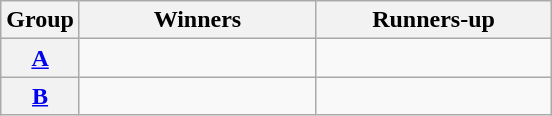<table class=wikitable>
<tr>
<th>Group</th>
<th width=150>Winners</th>
<th width=150>Runners-up</th>
</tr>
<tr>
<th><a href='#'>A</a></th>
<td></td>
<td></td>
</tr>
<tr>
<th><a href='#'>B</a></th>
<td></td>
<td></td>
</tr>
</table>
